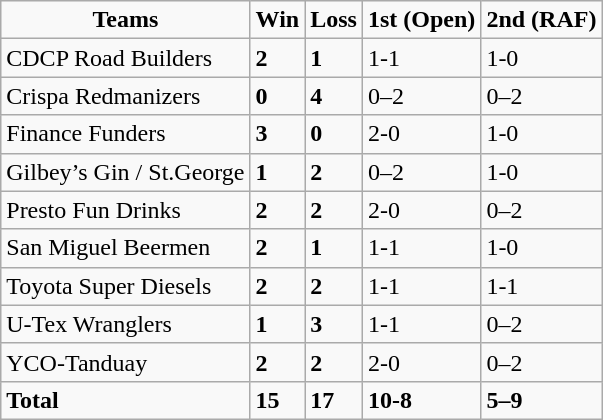<table class=wikitable sortable>
<tr align=center>
<td><strong>Teams</strong></td>
<td><strong>Win</strong></td>
<td><strong>Loss</strong></td>
<td><strong>1st (Open)</strong></td>
<td><strong>2nd (RAF)</strong></td>
</tr>
<tr>
<td>CDCP Road Builders</td>
<td><strong>2</strong></td>
<td><strong>1</strong></td>
<td>1-1</td>
<td>1-0</td>
</tr>
<tr>
<td>Crispa Redmanizers</td>
<td><strong>0</strong></td>
<td><strong>4</strong></td>
<td>0–2</td>
<td>0–2</td>
</tr>
<tr>
<td>Finance Funders</td>
<td><strong>3</strong></td>
<td><strong>0</strong></td>
<td>2-0</td>
<td>1-0</td>
</tr>
<tr>
<td>Gilbey’s Gin / St.George</td>
<td><strong>1</strong></td>
<td><strong>2</strong></td>
<td>0–2</td>
<td>1-0</td>
</tr>
<tr>
<td>Presto Fun Drinks</td>
<td><strong>2</strong></td>
<td><strong>2</strong></td>
<td>2-0</td>
<td>0–2</td>
</tr>
<tr>
<td>San Miguel Beermen</td>
<td><strong>2</strong></td>
<td><strong>1</strong></td>
<td>1-1</td>
<td>1-0</td>
</tr>
<tr>
<td>Toyota Super Diesels</td>
<td><strong>2</strong></td>
<td><strong>2</strong></td>
<td>1-1</td>
<td>1-1</td>
</tr>
<tr>
<td>U-Tex Wranglers</td>
<td><strong>1</strong></td>
<td><strong>3</strong></td>
<td>1-1</td>
<td>0–2</td>
</tr>
<tr>
<td>YCO-Tanduay</td>
<td><strong>2</strong></td>
<td><strong>2</strong></td>
<td>2-0</td>
<td>0–2</td>
</tr>
<tr>
<td><strong>Total</strong></td>
<td><strong>15</strong></td>
<td><strong>17</strong></td>
<td><strong>10-8</strong></td>
<td><strong>5–9</strong></td>
</tr>
</table>
